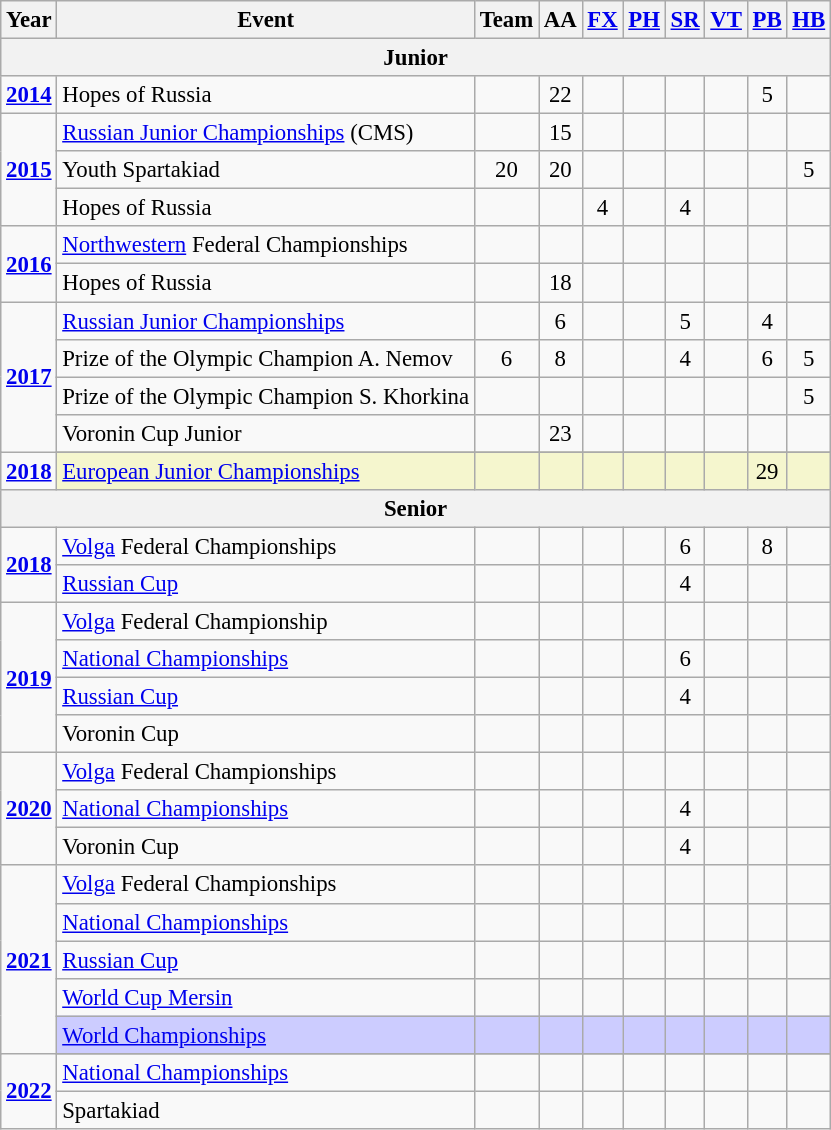<table class="wikitable sortable" style="text-align:center; font-size:95%;">
<tr>
<th class=unsortable>Year</th>
<th class=unsortable>Event</th>
<th class=unsortable>Team</th>
<th class=unsortable>AA</th>
<th class=unsortable><a href='#'>FX</a></th>
<th class=unsortable><a href='#'>PH</a></th>
<th class=unsortable><a href='#'>SR</a></th>
<th class=unsortable><a href='#'>VT</a></th>
<th class=unsortable><a href='#'>PB</a></th>
<th class=unsortable><a href='#'>HB</a></th>
</tr>
<tr>
<th colspan="10"><strong>Junior</strong></th>
</tr>
<tr>
<td rowspan="1"><strong><a href='#'>2014</a></strong></td>
<td align=left>Hopes of Russia</td>
<td></td>
<td>22</td>
<td></td>
<td></td>
<td></td>
<td></td>
<td>5</td>
<td></td>
</tr>
<tr>
<td rowspan="3"><strong><a href='#'>2015</a></strong></td>
<td align=left><a href='#'>Russian Junior Championships</a> (CMS)</td>
<td></td>
<td>15</td>
<td></td>
<td></td>
<td></td>
<td></td>
<td></td>
<td></td>
</tr>
<tr>
<td align=left>Youth Spartakiad</td>
<td>20</td>
<td>20</td>
<td></td>
<td></td>
<td></td>
<td></td>
<td></td>
<td>5</td>
</tr>
<tr>
<td align=left>Hopes of Russia</td>
<td></td>
<td></td>
<td>4</td>
<td></td>
<td>4</td>
<td></td>
<td></td>
<td></td>
</tr>
<tr>
<td rowspan="2"><strong><a href='#'>2016</a></strong></td>
<td align=left><a href='#'>Northwestern</a> Federal Championships</td>
<td></td>
<td></td>
<td></td>
<td></td>
<td></td>
<td></td>
<td></td>
<td></td>
</tr>
<tr>
<td align=left>Hopes of Russia</td>
<td></td>
<td>18</td>
<td></td>
<td></td>
<td></td>
<td></td>
<td></td>
<td></td>
</tr>
<tr>
<td rowspan="4"><strong><a href='#'>2017</a></strong></td>
<td align=left><a href='#'>Russian Junior Championships</a></td>
<td></td>
<td>6</td>
<td></td>
<td></td>
<td>5</td>
<td></td>
<td>4</td>
<td></td>
</tr>
<tr>
<td align=left>Prize of the Olympic Champion A. Nemov</td>
<td>6</td>
<td>8</td>
<td></td>
<td></td>
<td>4</td>
<td></td>
<td>6</td>
<td>5</td>
</tr>
<tr>
<td align=left>Prize of the Olympic Champion S. Khorkina</td>
<td></td>
<td></td>
<td></td>
<td></td>
<td></td>
<td></td>
<td></td>
<td>5</td>
</tr>
<tr>
<td align=left>Voronin Cup Junior</td>
<td></td>
<td>23</td>
<td></td>
<td></td>
<td></td>
<td></td>
<td></td>
<td></td>
</tr>
<tr>
<td rowspan="2"><strong><a href='#'>2018</a></strong></td>
</tr>
<tr bgcolor=#F5F6CE>
<td align=left><a href='#'>European Junior Championships</a></td>
<td></td>
<td></td>
<td></td>
<td></td>
<td></td>
<td></td>
<td>29</td>
<td></td>
</tr>
<tr>
<th colspan="10"><strong>Senior</strong></th>
</tr>
<tr>
<td rowspan="2"><strong><a href='#'>2018</a></strong></td>
<td align=left><a href='#'>Volga</a> Federal Championships</td>
<td></td>
<td></td>
<td></td>
<td></td>
<td>6</td>
<td></td>
<td>8</td>
<td></td>
</tr>
<tr>
<td align=left><a href='#'>Russian Cup</a></td>
<td></td>
<td></td>
<td></td>
<td></td>
<td>4</td>
<td></td>
<td></td>
<td></td>
</tr>
<tr>
<td rowspan="4"><strong><a href='#'>2019</a></strong></td>
<td align=left><a href='#'>Volga</a> Federal Championship</td>
<td></td>
<td></td>
<td></td>
<td></td>
<td></td>
<td></td>
<td></td>
<td></td>
</tr>
<tr>
<td align=left><a href='#'>National Championships</a></td>
<td></td>
<td></td>
<td></td>
<td></td>
<td>6</td>
<td></td>
<td></td>
<td></td>
</tr>
<tr>
<td align=left><a href='#'>Russian Cup</a></td>
<td></td>
<td></td>
<td></td>
<td></td>
<td>4</td>
<td></td>
<td></td>
<td></td>
</tr>
<tr>
<td align=left>Voronin Cup</td>
<td></td>
<td></td>
<td></td>
<td></td>
<td></td>
<td></td>
<td></td>
<td></td>
</tr>
<tr>
<td rowspan="3"><strong><a href='#'>2020</a></strong></td>
<td align=left><a href='#'>Volga</a> Federal Championships</td>
<td></td>
<td></td>
<td></td>
<td></td>
<td></td>
<td></td>
<td></td>
<td></td>
</tr>
<tr>
<td align=left><a href='#'>National Championships</a></td>
<td></td>
<td></td>
<td></td>
<td></td>
<td>4</td>
<td></td>
<td></td>
<td></td>
</tr>
<tr>
<td align=left>Voronin Cup</td>
<td></td>
<td></td>
<td></td>
<td></td>
<td>4</td>
<td></td>
<td></td>
<td></td>
</tr>
<tr>
<td rowspan="5"><strong><a href='#'>2021</a></strong></td>
<td align=left><a href='#'>Volga</a> Federal Championships</td>
<td></td>
<td></td>
<td></td>
<td></td>
<td></td>
<td></td>
<td></td>
<td></td>
</tr>
<tr>
<td align=left><a href='#'>National Championships</a></td>
<td></td>
<td></td>
<td></td>
<td></td>
<td></td>
<td></td>
<td></td>
<td></td>
</tr>
<tr>
<td align=left><a href='#'>Russian Cup</a></td>
<td></td>
<td></td>
<td></td>
<td></td>
<td></td>
<td></td>
<td></td>
<td></td>
</tr>
<tr>
<td align=left><a href='#'>World Cup Mersin</a></td>
<td></td>
<td></td>
<td></td>
<td></td>
<td></td>
<td></td>
<td></td>
<td></td>
</tr>
<tr bgcolor=#CCCCFF>
<td align=left><a href='#'>World Championships</a></td>
<td></td>
<td></td>
<td></td>
<td></td>
<td></td>
<td></td>
<td></td>
<td></td>
</tr>
<tr>
<td rowspan="4"><strong><a href='#'>2022</a></strong></td>
</tr>
<tr>
<td align=left><a href='#'>National Championships</a></td>
<td></td>
<td></td>
<td></td>
<td></td>
<td></td>
<td></td>
<td></td>
<td></td>
</tr>
<tr>
<td align=left>Spartakiad</td>
<td></td>
<td></td>
<td></td>
<td></td>
<td></td>
<td></td>
<td></td>
<td></td>
</tr>
</table>
